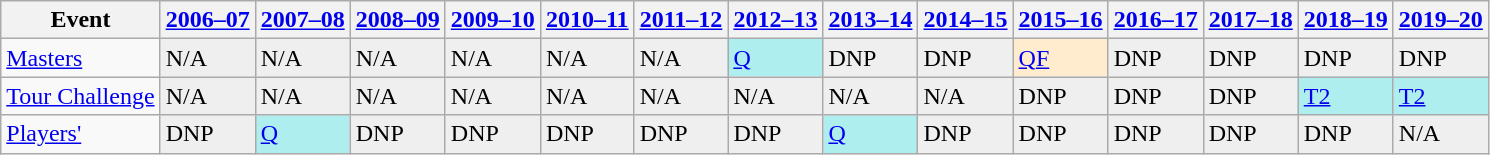<table class="wikitable" border="1">
<tr>
<th>Event</th>
<th><a href='#'>2006–07</a></th>
<th><a href='#'>2007–08</a></th>
<th><a href='#'>2008–09</a></th>
<th><a href='#'>2009–10</a></th>
<th><a href='#'>2010–11</a></th>
<th><a href='#'>2011–12</a></th>
<th><a href='#'>2012–13</a></th>
<th><a href='#'>2013–14</a></th>
<th><a href='#'>2014–15</a></th>
<th><a href='#'>2015–16</a></th>
<th><a href='#'>2016–17</a></th>
<th><a href='#'>2017–18</a></th>
<th><a href='#'>2018–19</a></th>
<th><a href='#'>2019–20</a></th>
</tr>
<tr>
<td><a href='#'>Masters</a></td>
<td style="background:#EFEFEF;">N/A</td>
<td style="background:#EFEFEF;">N/A</td>
<td style="background:#EFEFEF;">N/A</td>
<td style="background:#EFEFEF;">N/A</td>
<td style="background:#EFEFEF;">N/A</td>
<td style="background:#EFEFEF;">N/A</td>
<td style="background:#afeeee;"><a href='#'>Q</a></td>
<td style="background:#EFEFEF;">DNP</td>
<td style="background:#EFEFEF;">DNP</td>
<td style="background:#ffebcd;"><a href='#'>QF</a></td>
<td style="background:#EFEFEF;">DNP</td>
<td style="background:#EFEFEF;">DNP</td>
<td style="background:#EFEFEF;">DNP</td>
<td style="background:#EFEFEF;">DNP</td>
</tr>
<tr>
<td><a href='#'>Tour Challenge</a></td>
<td style="background:#EFEFEF;">N/A</td>
<td style="background:#EFEFEF;">N/A</td>
<td style="background:#EFEFEF;">N/A</td>
<td style="background:#EFEFEF;">N/A</td>
<td style="background:#EFEFEF;">N/A</td>
<td style="background:#EFEFEF;">N/A</td>
<td style="background:#EFEFEF;">N/A</td>
<td style="background:#EFEFEF;">N/A</td>
<td style="background:#EFEFEF;">N/A</td>
<td style="background:#EFEFEF;">DNP</td>
<td style="background:#EFEFEF;">DNP</td>
<td style="background:#EFEFEF;">DNP</td>
<td style="background:#afeeee;"><a href='#'>T2</a></td>
<td style="background:#afeeee;"><a href='#'>T2</a></td>
</tr>
<tr>
<td><a href='#'>Players'</a></td>
<td style="background:#EFEFEF;">DNP</td>
<td style="background:#afeeee;"><a href='#'>Q</a></td>
<td style="background:#EFEFEF;">DNP</td>
<td style="background:#EFEFEF;">DNP</td>
<td style="background:#EFEFEF;">DNP</td>
<td style="background:#EFEFEF;">DNP</td>
<td style="background:#EFEFEF;">DNP</td>
<td style="background:#afeeee;"><a href='#'>Q</a></td>
<td style="background:#EFEFEF;">DNP</td>
<td style="background:#EFEFEF;">DNP</td>
<td style="background:#EFEFEF;">DNP</td>
<td style="background:#EFEFEF;">DNP</td>
<td style="background:#EFEFEF;">DNP</td>
<td style="background:#EFEFEF;">N/A</td>
</tr>
</table>
